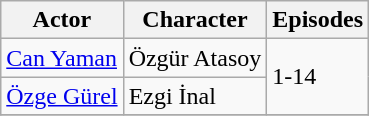<table class="wikitable">
<tr>
<th>Actor</th>
<th>Character</th>
<th>Episodes</th>
</tr>
<tr>
<td><a href='#'>Can Yaman</a></td>
<td>Özgür Atasoy</td>
<td rowspan="2">1-14</td>
</tr>
<tr>
<td><a href='#'>Özge Gürel</a></td>
<td>Ezgi İnal</td>
</tr>
<tr>
</tr>
</table>
